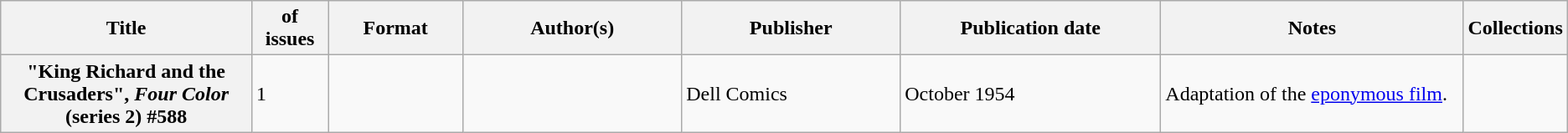<table class="wikitable">
<tr>
<th>Title</th>
<th style="width:40pt"> of issues</th>
<th style="width:75pt">Format</th>
<th style="width:125pt">Author(s)</th>
<th style="width:125pt">Publisher</th>
<th style="width:150pt">Publication date</th>
<th style="width:175pt">Notes</th>
<th>Collections</th>
</tr>
<tr>
<th>"King Richard and the Crusaders", <em>Four Color</em> (series 2) #588</th>
<td>1</td>
<td></td>
<td></td>
<td>Dell Comics</td>
<td>October 1954</td>
<td>Adaptation of the <a href='#'>eponymous film</a>.</td>
<td></td>
</tr>
</table>
